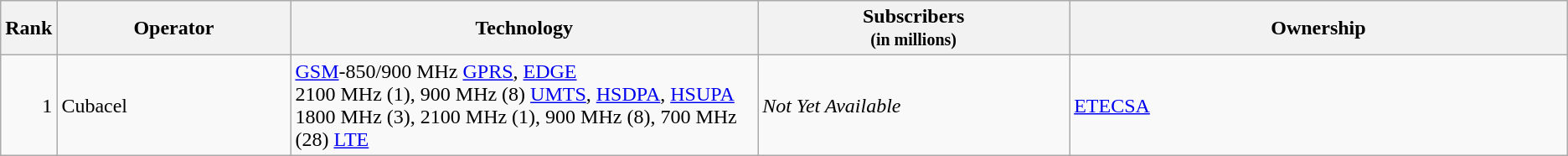<table class="wikitable">
<tr>
<th style="width:3%;">Rank</th>
<th style="width:15%;">Operator</th>
<th style="width:30%;">Technology</th>
<th style="width:20%;">Subscribers<br><small>(in millions)</small></th>
<th style="width:32%;">Ownership</th>
</tr>
<tr>
<td align=right>1</td>
<td>Cubacel</td>
<td><a href='#'>GSM</a>-850/900 MHz <a href='#'>GPRS</a>, <a href='#'>EDGE</a> <br>2100 MHz (1), 900 MHz (8) <a href='#'>UMTS</a>, <a href='#'>HSDPA</a>, <a href='#'>HSUPA</a> <br>1800 MHz (3), 2100 MHz (1), 900 MHz (8), 700 MHz (28) <a href='#'>LTE</a></td>
<td><em>Not Yet Available</em></td>
<td><a href='#'>ETECSA</a></td>
</tr>
</table>
